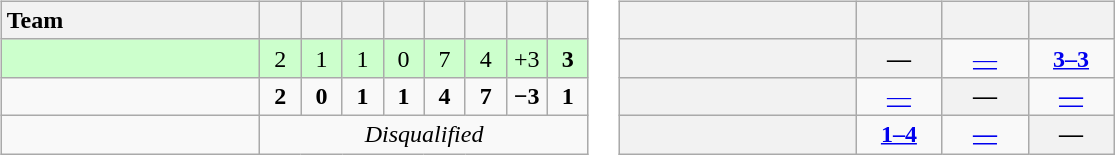<table>
<tr>
<td><br><table class="wikitable" style="text-align: center;">
<tr>
<th width=165 style="text-align:left;">Team</th>
<th width=20></th>
<th width=20></th>
<th width=20></th>
<th width=20></th>
<th width=20></th>
<th width=20></th>
<th width=20></th>
<th width=20></th>
</tr>
<tr style="background:#ccffcc;">
<td style="text-align:left;"></td>
<td>2</td>
<td>1</td>
<td>1</td>
<td>0</td>
<td>7</td>
<td>4</td>
<td>+3</td>
<td><strong>3</strong></td>
</tr>
<tr>
<td style="text-align:left;"></td>
<td><strong>2</strong></td>
<td><strong>0</strong></td>
<td><strong>1</strong></td>
<td><strong>1</strong></td>
<td><strong>4</strong></td>
<td><strong>7</strong></td>
<td><strong>−3</strong></td>
<td><strong>1</strong></td>
</tr>
<tr>
<td style="text-align:left;"></td>
<td colspan="8" align="center"><em>Disqualified</em></td>
</tr>
</table>
</td>
<td><br><table class="wikitable" style="text-align:center">
<tr>
<th width="150"> </th>
<th width="50"></th>
<th width="50"></th>
<th width="50"></th>
</tr>
<tr>
<th style="text-align:right;"></th>
<th>—</th>
<td title="Bahrain v Iran"><a href='#'>—</a></td>
<td title="Bahrain v South Yemen"><strong><a href='#'>3–3</a></strong></td>
</tr>
<tr>
<th style="text-align:right;"></th>
<td title="Iran v Bahrain"><a href='#'>—</a></td>
<th>—</th>
<td title="Iran v South Yemen"><strong><a href='#'>—</a></strong></td>
</tr>
<tr>
<th style="text-align:right;"></th>
<td title="South Yemen v Bahrain"><strong><a href='#'>1–4</a></strong></td>
<td title="South Yemen v Iran"><strong><a href='#'>—</a></strong></td>
<th>—</th>
</tr>
</table>
</td>
</tr>
</table>
